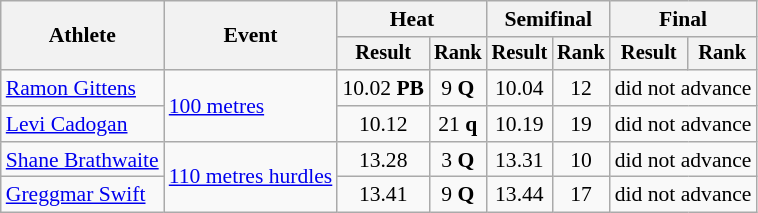<table class="wikitable" style="font-size:90%">
<tr>
<th rowspan="2">Athlete</th>
<th rowspan="2">Event</th>
<th colspan="2">Heat</th>
<th colspan="2">Semifinal</th>
<th colspan="2">Final</th>
</tr>
<tr style="font-size:95%">
<th>Result</th>
<th>Rank</th>
<th>Result</th>
<th>Rank</th>
<th>Result</th>
<th>Rank</th>
</tr>
<tr style=text-align:center>
<td style=text-align:left><a href='#'>Ramon Gittens</a></td>
<td style=text-align:left rowspan=2><a href='#'>100 metres</a></td>
<td>10.02 	<strong>PB</strong></td>
<td>9 <strong>Q</strong></td>
<td>10.04</td>
<td>12</td>
<td colspan=2>did not advance</td>
</tr>
<tr style=text-align:center>
<td style=text-align:left><a href='#'>Levi Cadogan</a></td>
<td>10.12</td>
<td>21 <strong>q</strong></td>
<td>10.19</td>
<td>19</td>
<td colspan=2>did not advance</td>
</tr>
<tr style=text-align:center>
<td style=text-align:left><a href='#'>Shane Brathwaite</a></td>
<td style=text-align:left rowspan=2><a href='#'>110 metres hurdles</a></td>
<td>13.28</td>
<td>3 <strong>Q</strong></td>
<td>13.31</td>
<td>10</td>
<td colspan=2>did not advance</td>
</tr>
<tr style=text-align:center>
<td style=text-align:left><a href='#'>Greggmar Swift</a></td>
<td>13.41</td>
<td>9 <strong>Q</strong></td>
<td>13.44</td>
<td>17</td>
<td colspan=2>did not advance</td>
</tr>
</table>
